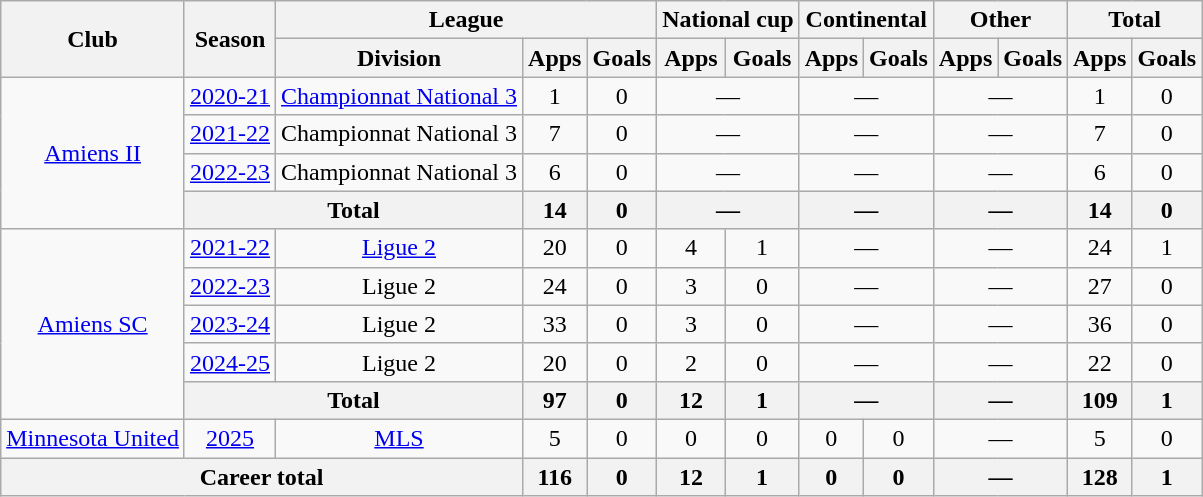<table class="wikitable" style="text-align: center">
<tr>
<th rowspan="2">Club</th>
<th rowspan="2">Season</th>
<th colspan="3">League</th>
<th colspan="2">National cup</th>
<th colspan="2">Continental</th>
<th colspan="2">Other</th>
<th colspan="2">Total</th>
</tr>
<tr>
<th>Division</th>
<th>Apps</th>
<th>Goals</th>
<th>Apps</th>
<th>Goals</th>
<th>Apps</th>
<th>Goals</th>
<th>Apps</th>
<th>Goals</th>
<th>Apps</th>
<th>Goals</th>
</tr>
<tr>
<td rowspan="4"><a href='#'>Amiens II</a></td>
<td><a href='#'>2020-21</a></td>
<td><a href='#'>Championnat National 3</a></td>
<td>1</td>
<td>0</td>
<td colspan="2">—</td>
<td colspan="2">—</td>
<td colspan="2">—</td>
<td>1</td>
<td>0</td>
</tr>
<tr>
<td><a href='#'>2021-22</a></td>
<td>Championnat National 3</td>
<td>7</td>
<td>0</td>
<td colspan="2">—</td>
<td colspan="2">—</td>
<td colspan="2">—</td>
<td>7</td>
<td>0</td>
</tr>
<tr>
<td><a href='#'>2022-23</a></td>
<td>Championnat National 3</td>
<td>6</td>
<td>0</td>
<td colspan="2">—</td>
<td colspan="2">—</td>
<td colspan="2">—</td>
<td>6</td>
<td>0</td>
</tr>
<tr>
<th colspan="2">Total</th>
<th>14</th>
<th>0</th>
<th colspan="2">—</th>
<th colspan="2">—</th>
<th colspan="2">—</th>
<th>14</th>
<th>0</th>
</tr>
<tr>
<td rowspan="5"><a href='#'>Amiens SC</a></td>
<td><a href='#'>2021-22</a></td>
<td><a href='#'>Ligue 2</a></td>
<td>20</td>
<td>0</td>
<td>4</td>
<td>1</td>
<td colspan="2">—</td>
<td colspan="2">—</td>
<td>24</td>
<td>1</td>
</tr>
<tr>
<td><a href='#'>2022-23</a></td>
<td>Ligue 2</td>
<td>24</td>
<td>0</td>
<td>3</td>
<td>0</td>
<td colspan="2">—</td>
<td colspan="2">—</td>
<td>27</td>
<td>0</td>
</tr>
<tr>
<td><a href='#'>2023-24</a></td>
<td>Ligue 2</td>
<td>33</td>
<td>0</td>
<td>3</td>
<td>0</td>
<td colspan="2">—</td>
<td colspan="2">—</td>
<td>36</td>
<td>0</td>
</tr>
<tr>
<td><a href='#'>2024-25</a></td>
<td>Ligue 2</td>
<td>20</td>
<td>0</td>
<td>2</td>
<td>0</td>
<td colspan="2">—</td>
<td colspan="2">—</td>
<td>22</td>
<td>0</td>
</tr>
<tr>
<th colspan="2">Total</th>
<th>97</th>
<th>0</th>
<th>12</th>
<th>1</th>
<th colspan="2">—</th>
<th colspan="2">—</th>
<th>109</th>
<th>1</th>
</tr>
<tr>
<td><a href='#'>Minnesota United</a></td>
<td><a href='#'>2025</a></td>
<td><a href='#'>MLS</a></td>
<td>5</td>
<td>0</td>
<td>0</td>
<td>0</td>
<td>0</td>
<td>0</td>
<td colspan="2">—</td>
<td>5</td>
<td>0</td>
</tr>
<tr>
<th colspan="3">Career total</th>
<th>116</th>
<th>0</th>
<th>12</th>
<th>1</th>
<th>0</th>
<th>0</th>
<th colspan="2">—</th>
<th>128</th>
<th>1</th>
</tr>
</table>
